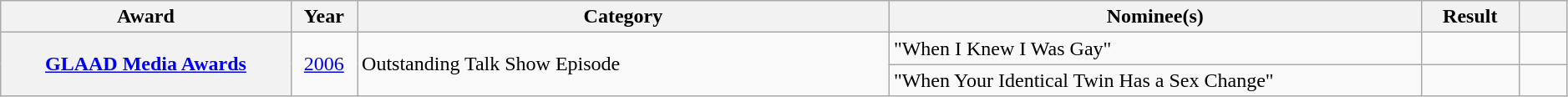<table class="wikitable sortable plainrowheaders" style="width:99%;">
<tr>
<th scope="col" style="width:12%;">Award</th>
<th scope="col" style="width:2%;">Year</th>
<th scope="col" style="width:22%;">Category</th>
<th scope="col" style="width:22%;">Nominee(s)</th>
<th scope="col" style="width:4%;">Result</th>
<th scope="col" style="width:2%;" class="unsortable"></th>
</tr>
<tr>
<th scope="row" rowspan="2"><a href='#'>GLAAD Media Awards</a></th>
<td style="text-align:center;" rowspan="2"><a href='#'>2006</a></td>
<td rowspan="2">Outstanding Talk Show Episode</td>
<td>"When I Knew I Was Gay"</td>
<td></td>
<td style=text-align:center;"></td>
</tr>
<tr>
<td>"When Your Identical Twin Has a Sex Change"</td>
<td></td>
<td style=text-align:center;"></td>
</tr>
</table>
